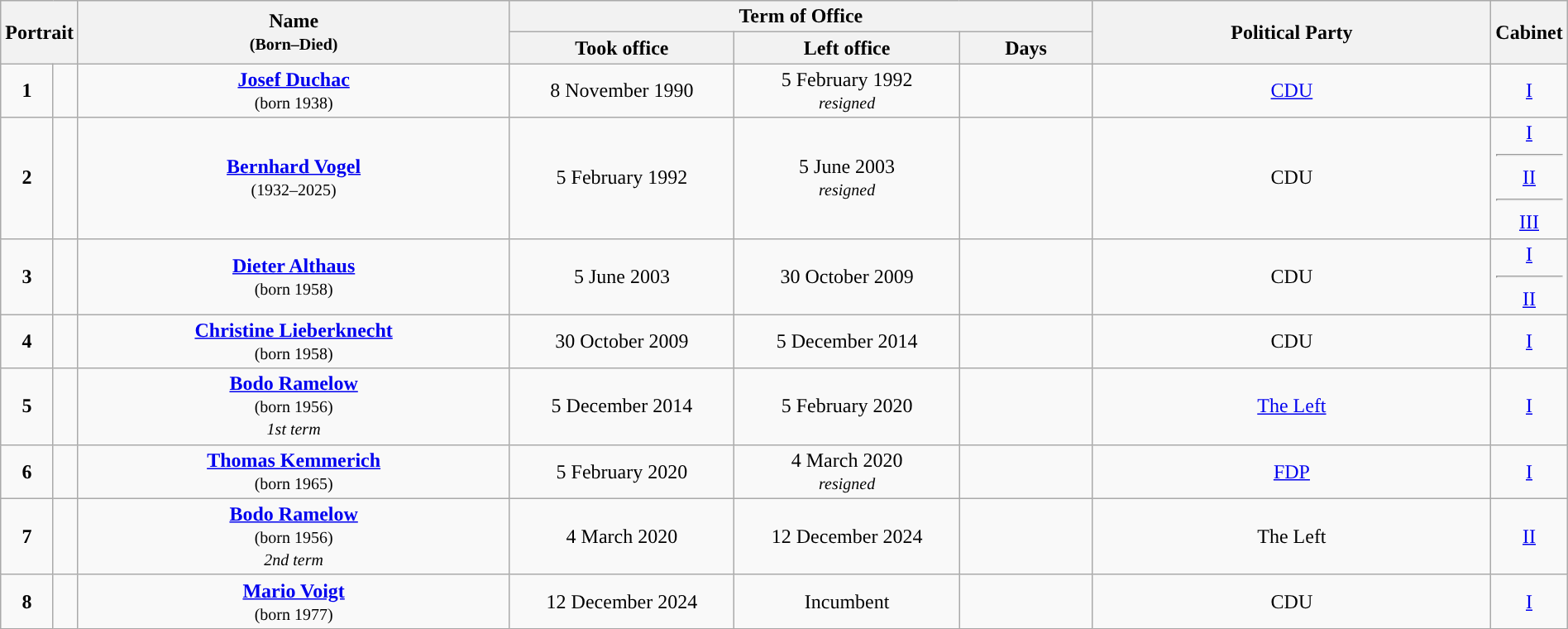<table class="wikitable" style="text-align:center; width:100%; border:1px #AAAAFF solid">
<tr>
<th width=80px rowspan=2 colspan=2>Portrait</th>
<th width=30% rowspan=2>Name<br><small>(Born–Died)</small></th>
<th width=40% colspan=3>Term of Office</th>
<th width=28% rowspan=2>Political Party</th>
<th width=28% rowspan=2>Cabinet</th>
</tr>
<tr>
<th width=140pt>Took office</th>
<th width=140pt>Left office</th>
<th width=80pt>Days</th>
</tr>
<tr>
<td style="background:"><strong>1</strong></td>
<td></td>
<td><strong><a href='#'>Josef Duchac</a></strong><br><small>(born 1938)</small></td>
<td>8 November 1990</td>
<td>5 February 1992<br><small><em>resigned</em></small></td>
<td></td>
<td><a href='#'>CDU</a></td>
<td><a href='#'>I</a></td>
</tr>
<tr>
<td style="background:"><strong>2</strong></td>
<td></td>
<td><strong><a href='#'>Bernhard Vogel</a></strong><br><small>(1932–2025)</small></td>
<td>5 February 1992</td>
<td>5 June 2003<br><small><em>resigned</em></small></td>
<td></td>
<td>CDU</td>
<td><a href='#'>I</a><hr><a href='#'>II</a><hr><a href='#'>III</a></td>
</tr>
<tr>
<td style="background:"><strong>3</strong></td>
<td></td>
<td><strong><a href='#'>Dieter Althaus</a></strong><br><small>(born 1958)</small></td>
<td>5 June 2003</td>
<td>30 October 2009</td>
<td></td>
<td>CDU</td>
<td><a href='#'>I</a><hr><a href='#'>II</a></td>
</tr>
<tr>
<td style="background:"><strong>4</strong></td>
<td></td>
<td><strong><a href='#'>Christine Lieberknecht</a></strong><br><small>(born 1958)</small></td>
<td>30 October 2009</td>
<td>5 December 2014</td>
<td></td>
<td>CDU</td>
<td><a href='#'>I</a></td>
</tr>
<tr>
<td style="background:"><strong>5</strong></td>
<td></td>
<td><strong><a href='#'>Bodo Ramelow</a></strong><br><small>(born 1956)<br><em>1st term</em></small></td>
<td>5 December 2014</td>
<td>5 February 2020</td>
<td></td>
<td><a href='#'>The Left</a></td>
<td><a href='#'>I</a></td>
</tr>
<tr>
<td style="background:"><strong>6</strong></td>
<td></td>
<td><strong><a href='#'>Thomas Kemmerich</a></strong><br><small>(born 1965)</small></td>
<td>5 February 2020</td>
<td>4 March 2020<br><small><em>resigned</em></small></td>
<td></td>
<td><a href='#'>FDP</a></td>
<td><a href='#'>I</a></td>
</tr>
<tr>
<td style="background:"><strong>7</strong></td>
<td></td>
<td><strong><a href='#'>Bodo Ramelow</a></strong><br><small>(born 1956)<br><em>2nd term</em></small></td>
<td>4 March 2020</td>
<td>12 December 2024</td>
<td></td>
<td>The Left</td>
<td><a href='#'>II</a></td>
</tr>
<tr>
<td style="background:"><strong>8</strong></td>
<td></td>
<td><strong><a href='#'>Mario Voigt</a></strong><br><small>(born 1977)</small></td>
<td>12 December 2024</td>
<td>Incumbent</td>
<td></td>
<td>CDU</td>
<td><a href='#'>I</a></td>
</tr>
</table>
